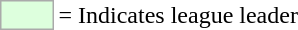<table>
<tr>
<td style="background:#DDFFDD; border:1px solid #aaa; width:2em;"></td>
<td>= Indicates league leader</td>
</tr>
</table>
